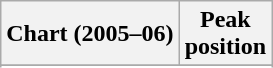<table class="wikitable sortable plainrowheaders" style="text-align:center">
<tr>
<th scope="col">Chart (2005–06)</th>
<th scope="col">Peak<br>position</th>
</tr>
<tr>
</tr>
<tr>
</tr>
<tr>
</tr>
<tr>
</tr>
</table>
